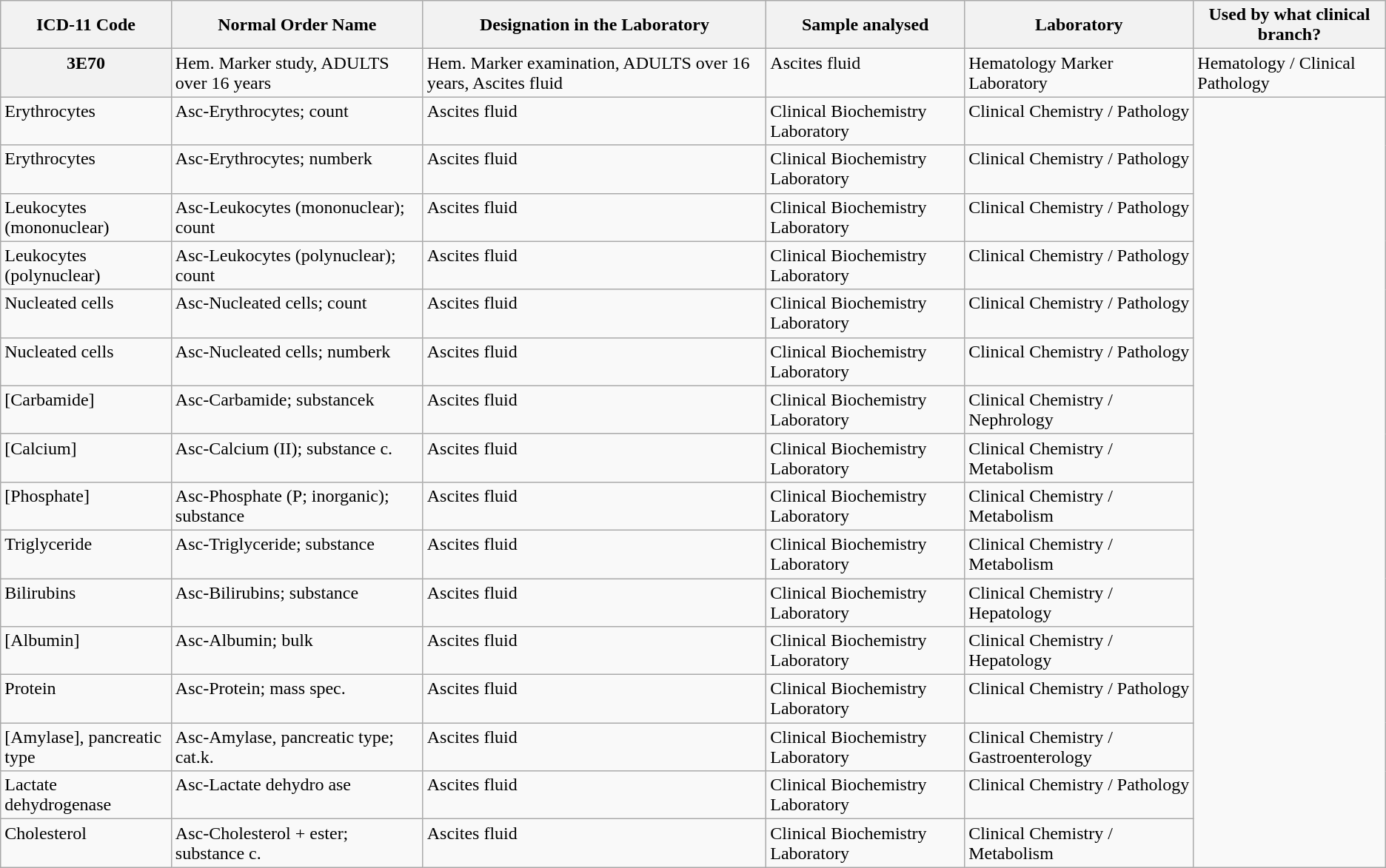<table class="wikitable sortable static-row-numbers sticky-header sort-under mw-datatable plainrowheaders">
<tr>
<th scope="col">ICD-11 Code</th>
<th scope="col">Normal Order Name</th>
<th scope="col">Designation in the Laboratory</th>
<th scope="col">Sample analysed</th>
<th scope="col">Laboratory</th>
<th scope="col">Used by what clinical branch?</th>
</tr>
<tr style="vertical-align: top;">
<th scope="row">3E70</th>
<td>Hem. Marker study, ADULTS over 16 years</td>
<td>Hem. Marker examination, ADULTS over 16 years, Ascites fluid</td>
<td>Ascites fluid</td>
<td>Hematology Marker Laboratory</td>
<td>Hematology / Clinical Pathology</td>
</tr>
<tr style="vertical-align: top;">
<td>Erythrocytes</td>
<td>Asc-Erythrocytes; count</td>
<td>Ascites fluid</td>
<td>Clinical Biochemistry Laboratory</td>
<td>Clinical Chemistry / Pathology</td>
</tr>
<tr style="vertical-align: top;">
<td>Erythrocytes</td>
<td>Asc-Erythrocytes; numberk</td>
<td>Ascites fluid</td>
<td>Clinical Biochemistry Laboratory</td>
<td>Clinical Chemistry / Pathology</td>
</tr>
<tr style="vertical-align: top;">
<td>Leukocytes (mononuclear)</td>
<td>Asc-Leukocytes (mononuclear); count</td>
<td>Ascites fluid</td>
<td>Clinical Biochemistry Laboratory</td>
<td>Clinical Chemistry / Pathology</td>
</tr>
<tr style="vertical-align: top;">
<td>Leukocytes (polynuclear)</td>
<td>Asc-Leukocytes (polynuclear); count</td>
<td>Ascites fluid</td>
<td>Clinical Biochemistry Laboratory</td>
<td>Clinical Chemistry / Pathology</td>
</tr>
<tr style="vertical-align: top;">
<td>Nucleated cells</td>
<td>Asc-Nucleated cells; count</td>
<td>Ascites fluid</td>
<td>Clinical Biochemistry Laboratory</td>
<td>Clinical Chemistry / Pathology</td>
</tr>
<tr style="vertical-align: top;">
<td>Nucleated cells</td>
<td>Asc-Nucleated cells; numberk</td>
<td>Ascites fluid</td>
<td>Clinical Biochemistry Laboratory</td>
<td>Clinical Chemistry / Pathology</td>
</tr>
<tr style="vertical-align: top;">
<td>[Carbamide]</td>
<td>Asc-Carbamide; substancek</td>
<td>Ascites fluid</td>
<td>Clinical Biochemistry Laboratory</td>
<td>Clinical Chemistry / Nephrology</td>
</tr>
<tr style="vertical-align: top;">
<td>[Calcium]</td>
<td>Asc-Calcium (II); substance c.</td>
<td>Ascites fluid</td>
<td>Clinical Biochemistry Laboratory</td>
<td>Clinical Chemistry / Metabolism</td>
</tr>
<tr style="vertical-align: top;">
<td>[Phosphate]</td>
<td>Asc-Phosphate (P; inorganic); substance</td>
<td>Ascites fluid</td>
<td>Clinical Biochemistry Laboratory</td>
<td>Clinical Chemistry / Metabolism</td>
</tr>
<tr style="vertical-align: top;">
<td>Triglyceride</td>
<td>Asc-Triglyceride; substance</td>
<td>Ascites fluid</td>
<td>Clinical Biochemistry Laboratory</td>
<td>Clinical Chemistry / Metabolism</td>
</tr>
<tr style="vertical-align: top;">
<td>Bilirubins</td>
<td>Asc-Bilirubins; substance</td>
<td>Ascites fluid</td>
<td>Clinical Biochemistry Laboratory</td>
<td>Clinical Chemistry / Hepatology</td>
</tr>
<tr style="vertical-align: top;">
<td>[Albumin]</td>
<td>Asc-Albumin; bulk</td>
<td>Ascites fluid</td>
<td>Clinical Biochemistry Laboratory</td>
<td>Clinical Chemistry / Hepatology</td>
</tr>
<tr style="vertical-align: top;">
<td>Protein</td>
<td>Asc-Protein; mass spec.</td>
<td>Ascites fluid</td>
<td>Clinical Biochemistry Laboratory</td>
<td>Clinical Chemistry / Pathology</td>
</tr>
<tr style="vertical-align: top;">
<td>[Amylase], pancreatic type</td>
<td>Asc-Amylase, pancreatic type; cat.k.</td>
<td>Ascites fluid</td>
<td>Clinical Biochemistry Laboratory</td>
<td>Clinical Chemistry / Gastroenterology</td>
</tr>
<tr style="vertical-align: top;">
<td>Lactate dehydrogenase</td>
<td>Asc-Lactate dehydro ase</td>
<td>Ascites fluid</td>
<td>Clinical Biochemistry Laboratory</td>
<td>Clinical Chemistry / Pathology</td>
</tr>
<tr style="vertical-align: top;">
<td>Cholesterol</td>
<td>Asc-Cholesterol + ester; substance c.</td>
<td>Ascites fluid</td>
<td>Clinical Biochemistry Laboratory</td>
<td>Clinical Chemistry / Metabolism</td>
</tr>
</table>
